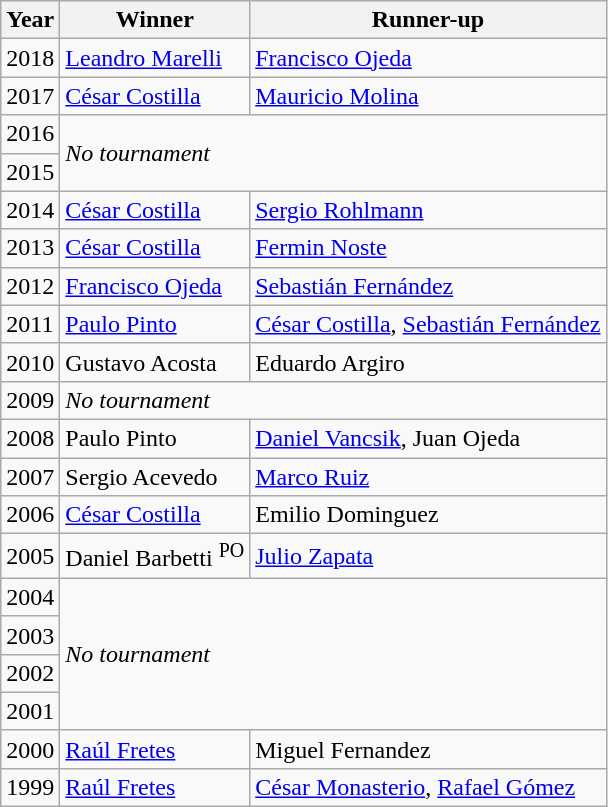<table class=wikitable>
<tr>
<th>Year</th>
<th>Winner</th>
<th>Runner-up</th>
</tr>
<tr>
<td>2018</td>
<td><a href='#'>Leandro Marelli</a></td>
<td><a href='#'>Francisco Ojeda</a></td>
</tr>
<tr>
<td>2017</td>
<td><a href='#'>César Costilla</a></td>
<td><a href='#'>Mauricio Molina</a></td>
</tr>
<tr>
<td>2016</td>
<td rowspan=2 colspan=2><em>No tournament</em></td>
</tr>
<tr>
<td>2015</td>
</tr>
<tr>
<td>2014</td>
<td><a href='#'>César Costilla</a></td>
<td><a href='#'>Sergio Rohlmann</a></td>
</tr>
<tr>
<td>2013</td>
<td><a href='#'>César Costilla</a></td>
<td><a href='#'>Fermin Noste</a></td>
</tr>
<tr>
<td>2012</td>
<td><a href='#'>Francisco Ojeda</a></td>
<td><a href='#'>Sebastián Fernández</a></td>
</tr>
<tr>
<td>2011</td>
<td><a href='#'>Paulo Pinto</a></td>
<td><a href='#'>César Costilla</a>, <a href='#'>Sebastián Fernández</a></td>
</tr>
<tr>
<td>2010</td>
<td>Gustavo Acosta</td>
<td>Eduardo Argiro</td>
</tr>
<tr>
<td>2009</td>
<td colspan=2><em>No tournament</em></td>
</tr>
<tr>
<td>2008</td>
<td>Paulo Pinto</td>
<td><a href='#'>Daniel Vancsik</a>, Juan Ojeda</td>
</tr>
<tr>
<td>2007</td>
<td>Sergio Acevedo</td>
<td><a href='#'>Marco Ruiz</a></td>
</tr>
<tr>
<td>2006</td>
<td><a href='#'>César Costilla</a></td>
<td>Emilio Dominguez</td>
</tr>
<tr>
<td>2005</td>
<td>Daniel Barbetti <sup>PO</sup></td>
<td><a href='#'>Julio Zapata</a></td>
</tr>
<tr>
<td>2004</td>
<td rowspan=4 colspan=2><em>No tournament</em></td>
</tr>
<tr>
<td>2003</td>
</tr>
<tr>
<td>2002</td>
</tr>
<tr>
<td>2001</td>
</tr>
<tr>
<td>2000</td>
<td><a href='#'>Raúl Fretes</a></td>
<td>Miguel Fernandez</td>
</tr>
<tr>
<td>1999</td>
<td><a href='#'>Raúl Fretes</a></td>
<td><a href='#'>César Monasterio</a>, <a href='#'>Rafael Gómez</a></td>
</tr>
</table>
